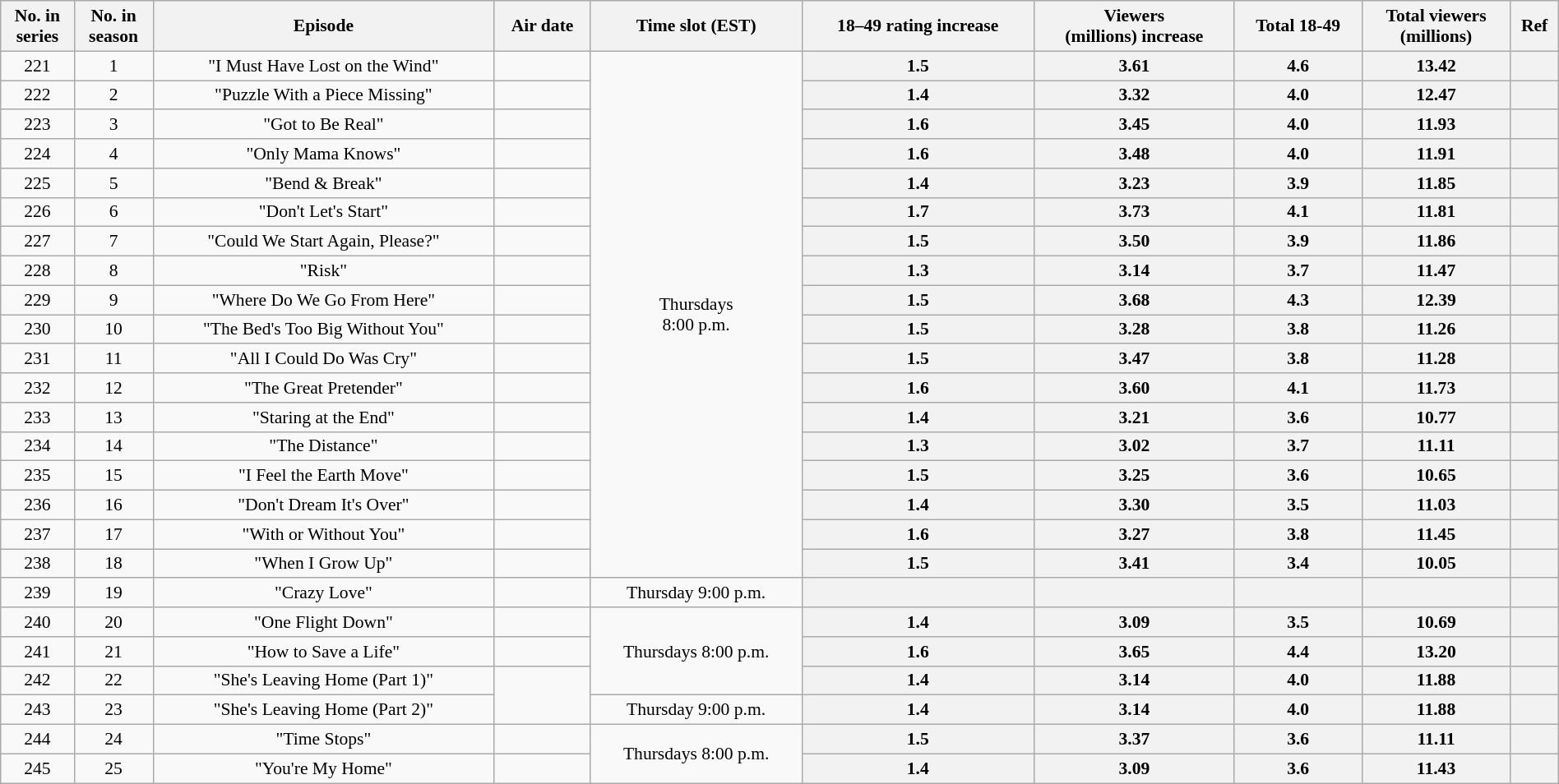<table class="wikitable" style="font-size:90%; text-align:center; width: 100%; margin-left: auto; margin-right: auto;">
<tr>
<th>No. in<br>series</th>
<th>No. in<br>season</th>
<th>Episode</th>
<th>Air date</th>
<th>Time slot (EST)</th>
<th>18–49 rating increase</th>
<th>Viewers<br>(millions) increase</th>
<th>Total 18-49</th>
<th>Total viewers<br>(millions)</th>
<th>Ref</th>
</tr>
<tr>
<td style="text-align:center">221</td>
<td style="text-align:center">1</td>
<td>"I Must Have Lost on the Wind"</td>
<td></td>
<td style="text-align:center" rowspan=18>Thursdays<br>8:00 p.m.</td>
<th style="text-align:center">1.5</th>
<th style="text-align:center">3.61</th>
<th style="text-align:center">4.6</th>
<th style="text-align:center">13.42</th>
<th style="text-align:center"></th>
</tr>
<tr>
<td style="text-align:center">222</td>
<td style="text-align:center">2</td>
<td>"Puzzle With a Piece Missing"</td>
<td></td>
<th style="text-align:center">1.4</th>
<th style="text-align:center">3.32</th>
<th style="text-align:center">4.0</th>
<th style="text-align:center">12.47</th>
<th style="text-align:center"></th>
</tr>
<tr>
<td style="text-align:center">223</td>
<td style="text-align:center">3</td>
<td>"Got to Be Real"</td>
<td></td>
<th style="text-align:center">1.6</th>
<th style="text-align:center">3.45</th>
<th style="text-align:center">4.0</th>
<th style="text-align:center">11.93</th>
<th style="text-align:center"></th>
</tr>
<tr>
<td style="text-align:center">224</td>
<td style="text-align:center">4</td>
<td>"Only Mama Knows"</td>
<td></td>
<th style="text-align:center">1.6</th>
<th style="text-align:center">3.48</th>
<th style="text-align:center">4.0</th>
<th style="text-align:center">11.91</th>
<th style="text-align:center"></th>
</tr>
<tr>
<td style="text-align:center">225</td>
<td style="text-align:center">5</td>
<td>"Bend & Break"</td>
<td></td>
<th style="text-align:center">1.4</th>
<th style="text-align:center">3.23</th>
<th style="text-align:center">3.9</th>
<th style="text-align:center">11.85</th>
<th style="text-align:center"></th>
</tr>
<tr>
<td style="text-align:center">226</td>
<td style="text-align:center">6</td>
<td>"Don't Let's Start"</td>
<td></td>
<th style="text-align:center">1.7</th>
<th style="text-align:center">3.73</th>
<th style="text-align:center">4.1</th>
<th style="text-align:center">11.81</th>
<th style="text-align:center"></th>
</tr>
<tr>
<td style="text-align:center">227</td>
<td style="text-align:center">7</td>
<td>"Could We Start Again, Please?"</td>
<td></td>
<th style="text-align:center">1.5</th>
<th style="text-align:center">3.50</th>
<th style="text-align:center">3.9</th>
<th style="text-align:center">11.86</th>
<th style="text-align:center"></th>
</tr>
<tr>
<td style="text-align:center">228</td>
<td style="text-align:center">8</td>
<td>"Risk"</td>
<td></td>
<th style="text-align:center">1.3</th>
<th style="text-align:center">3.14</th>
<th style="text-align:center">3.7</th>
<th style="text-align:center">11.47</th>
<th style="text-align:center"></th>
</tr>
<tr>
<td style="text-align:center">229</td>
<td style="text-align:center">9</td>
<td>"Where Do We Go From Here"</td>
<td></td>
<th style="text-align:center">1.5</th>
<th style="text-align:center">3.68</th>
<th style="text-align:center">4.3</th>
<th style="text-align:center">12.39</th>
<th style="text-align:center"></th>
</tr>
<tr>
<td style="text-align:center">230</td>
<td style="text-align:center">10</td>
<td>"The Bed's Too Big Without You"</td>
<td></td>
<th style="text-align:center">1.5</th>
<th style="text-align:center">3.28</th>
<th style="text-align:center">3.8</th>
<th style="text-align:center">11.26</th>
<th style="text-align:center"></th>
</tr>
<tr>
<td style="text-align:center">231</td>
<td style="text-align:center">11</td>
<td>"All I Could Do Was Cry"</td>
<td></td>
<th style="text-align:center">1.5</th>
<th style="text-align:center">3.47</th>
<th style="text-align:center">3.8</th>
<th style="text-align:center">11.28</th>
<th style="text-align:center"></th>
</tr>
<tr>
<td style="text-align:center">232</td>
<td style="text-align:center">12</td>
<td>"The Great Pretender"</td>
<td></td>
<th style="text-align:center">1.6</th>
<th style="text-align:center">3.60</th>
<th style="text-align:center">4.1</th>
<th style="text-align:center">11.73</th>
<th style="text-align:center"></th>
</tr>
<tr>
<td style="text-align:center">233</td>
<td style="text-align:center">13</td>
<td>"Staring at the End"</td>
<td></td>
<th style="text-align:center">1.4</th>
<th style="text-align:center">3.21</th>
<th style="text-align:center">3.6</th>
<th style="text-align:center">10.77</th>
<th style="text-align:center"></th>
</tr>
<tr>
<td style="text-align:center">234</td>
<td style="text-align:center">14</td>
<td>"The Distance"</td>
<td></td>
<th style="text-align:center">1.3</th>
<th style="text-align:center">3.02</th>
<th style="text-align:center">3.7</th>
<th style="text-align:center">11.11</th>
<th style="text-align:center"></th>
</tr>
<tr>
<td style="text-align:center">235</td>
<td style="text-align:center">15</td>
<td>"I Feel the Earth Move"</td>
<td></td>
<th style="text-align:center">1.5</th>
<th style="text-align:center">3.25</th>
<th style="text-align:center">3.6</th>
<th style="text-align:center">10.65</th>
<th style="text-align:center"></th>
</tr>
<tr>
<td style="text-align:center">236</td>
<td style="text-align:center">16</td>
<td>"Don't Dream It's Over"</td>
<td></td>
<th style="text-align:center">1.4</th>
<th style="text-align:center">3.30</th>
<th style="text-align:center">3.5</th>
<th style="text-align:center">11.03</th>
<th style="text-align:center"></th>
</tr>
<tr>
<td style="text-align:center">237</td>
<td style="text-align:center">17</td>
<td>"With or Without You"</td>
<td></td>
<th style="text-align:center">1.6</th>
<th style="text-align:center">3.27</th>
<th style="text-align:center">3.8</th>
<th style="text-align:center">11.45</th>
<th style="text-align:center"></th>
</tr>
<tr>
<td style="text-align:center">238</td>
<td style="text-align:center">18</td>
<td>"When I Grow Up"</td>
<td></td>
<th style="text-align:center">1.5</th>
<th style="text-align:center">3.41</th>
<th style="text-align:center">3.4</th>
<th style="text-align:center">10.05</th>
<th style="text-align:center"></th>
</tr>
<tr>
<td style="text-align:center">239</td>
<td style="text-align:center">19</td>
<td>"Crazy Love"</td>
<td></td>
<td style="text-align:center">Thursday 9:00 p.m.</td>
<th></th>
<th></th>
<th></th>
<th></th>
<th></th>
</tr>
<tr>
<td style="text-align:center">240</td>
<td style="text-align:center">20</td>
<td>"One Flight Down"</td>
<td></td>
<td style="text-align:center" rowspan=3>Thursdays 8:00 p.m.</td>
<th style="text-align:center">1.4</th>
<th style="text-align:center">3.09</th>
<th style="text-align:center">3.5</th>
<th style="text-align:center">10.69</th>
<th style="text-align:center"></th>
</tr>
<tr>
<td style="text-align:center">241</td>
<td style="text-align:center">21</td>
<td>"How to Save a Life"</td>
<td></td>
<th style="text-align:center">1.6</th>
<th style="text-align:center">3.65</th>
<th style="text-align:center">4.4</th>
<th style="text-align:center">13.20</th>
<th style="text-align:center"></th>
</tr>
<tr>
<td style="text-align:center">242</td>
<td style="text-align:center">22</td>
<td>"She's Leaving Home (Part 1)"</td>
<td rowspan=2></td>
<th style="text-align:center">1.4</th>
<th style="text-align:center">3.14</th>
<th style="text-align:center">4.0</th>
<th style="text-align:center">11.88</th>
<th style="text-align:center"></th>
</tr>
<tr>
<td style="text-align:center">243</td>
<td style="text-align:center">23</td>
<td>"She's Leaving Home (Part 2)"</td>
<td style="text-align:center">Thursday 9:00 p.m.</td>
<th style="text-align:center">1.4</th>
<th style="text-align:center">3.14</th>
<th style="text-align:center">4.0</th>
<th style="text-align:center">11.88</th>
<th style="text-align:center"></th>
</tr>
<tr>
<td style="text-align:center">244</td>
<td style="text-align:center">24</td>
<td>"Time Stops"</td>
<td></td>
<td style="text-align:center" rowspan=2>Thursdays 8:00 p.m.</td>
<th style="text-align:center">1.5</th>
<th style="text-align:center">3.37</th>
<th style="text-align:center">3.6</th>
<th style="text-align:center">11.11</th>
<th style="text-align:center"></th>
</tr>
<tr>
<td style="text-align:center">245</td>
<td style="text-align:center">25</td>
<td>"You're My Home"</td>
<td></td>
<th style="text-align:center">1.4</th>
<th style="text-align:center">3.09</th>
<th style="text-align:center">3.6</th>
<th style="text-align:center">11.43</th>
<th style="text-align:center"></th>
</tr>
</table>
